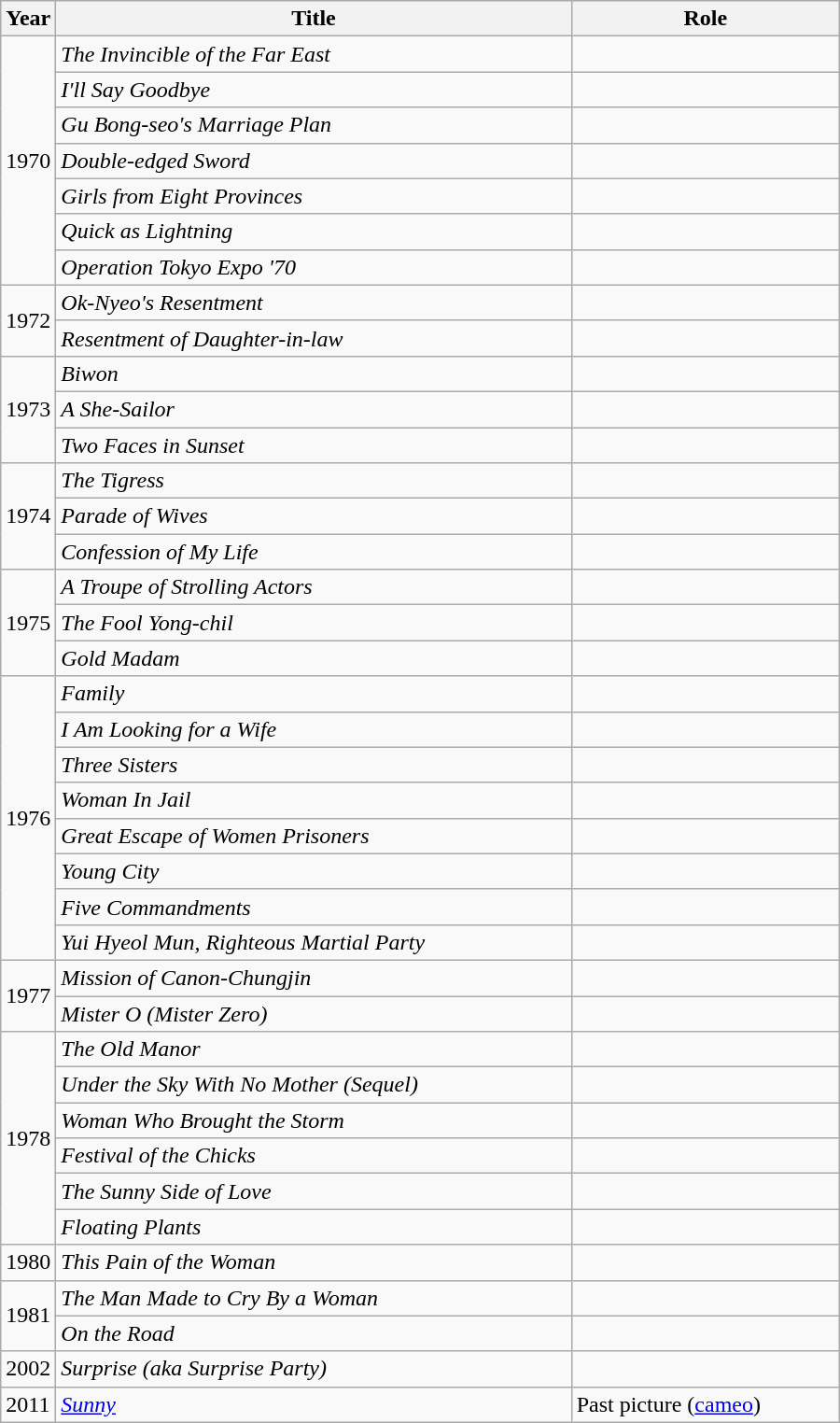<table class="wikitable" style="width:600px">
<tr>
<th width=10>Year</th>
<th>Title</th>
<th>Role</th>
</tr>
<tr>
<td rowspan=7>1970</td>
<td><em>The Invincible of the Far East</em></td>
<td></td>
</tr>
<tr>
<td><em>I'll Say Goodbye</em></td>
<td></td>
</tr>
<tr>
<td><em>Gu Bong-seo's Marriage Plan</em></td>
<td></td>
</tr>
<tr>
<td><em>Double-edged Sword</em></td>
<td></td>
</tr>
<tr>
<td><em>Girls from Eight Provinces</em></td>
<td></td>
</tr>
<tr>
<td><em>Quick as Lightning</em></td>
<td></td>
</tr>
<tr>
<td><em>Operation Tokyo Expo '70</em></td>
<td></td>
</tr>
<tr>
<td rowspan=2>1972</td>
<td><em>Ok-Nyeo's Resentment</em></td>
<td></td>
</tr>
<tr>
<td><em>Resentment of Daughter-in-law</em></td>
<td></td>
</tr>
<tr>
<td rowspan=3>1973</td>
<td><em>Biwon</em></td>
<td></td>
</tr>
<tr>
<td><em>A She-Sailor</em></td>
<td></td>
</tr>
<tr>
<td><em>Two Faces in Sunset</em></td>
<td></td>
</tr>
<tr>
<td rowspan=3>1974</td>
<td><em>The Tigress</em></td>
<td></td>
</tr>
<tr>
<td><em>Parade of Wives</em></td>
<td></td>
</tr>
<tr>
<td><em>Confession of My Life</em></td>
<td></td>
</tr>
<tr>
<td rowspan=3>1975</td>
<td><em>A Troupe of Strolling Actors</em></td>
<td></td>
</tr>
<tr>
<td><em>The Fool Yong-chil</em></td>
<td></td>
</tr>
<tr>
<td><em>Gold Madam</em></td>
<td></td>
</tr>
<tr>
<td rowspan=8>1976</td>
<td><em>Family</em></td>
<td></td>
</tr>
<tr>
<td><em>I Am Looking for a Wife</em></td>
<td></td>
</tr>
<tr>
<td><em>Three Sisters</em></td>
<td></td>
</tr>
<tr>
<td><em>Woman In Jail</em></td>
<td></td>
</tr>
<tr>
<td><em>Great Escape of Women Prisoners</em></td>
<td></td>
</tr>
<tr>
<td><em>Young City</em></td>
<td></td>
</tr>
<tr>
<td><em>Five Commandments</em></td>
<td></td>
</tr>
<tr>
<td><em>Yui Hyeol Mun, Righteous Martial Party</em></td>
<td></td>
</tr>
<tr>
<td rowspan=2>1977</td>
<td><em>Mission of Canon-Chungjin</em></td>
<td></td>
</tr>
<tr>
<td><em>Mister O (Mister Zero)</em></td>
<td></td>
</tr>
<tr>
<td rowspan=6>1978</td>
<td><em>The Old Manor</em></td>
<td></td>
</tr>
<tr>
<td><em>Under the Sky With No Mother (Sequel)</em></td>
<td></td>
</tr>
<tr>
<td><em>Woman Who Brought the Storm</em></td>
<td></td>
</tr>
<tr>
<td><em>Festival of the Chicks</em></td>
<td></td>
</tr>
<tr>
<td><em>The Sunny Side of Love</em></td>
<td></td>
</tr>
<tr>
<td><em>Floating Plants</em></td>
<td></td>
</tr>
<tr>
<td>1980</td>
<td><em>This Pain of the Woman</em></td>
<td></td>
</tr>
<tr>
<td rowspan=2>1981</td>
<td><em>The Man Made to Cry By a Woman</em></td>
<td></td>
</tr>
<tr>
<td><em>On the Road</em></td>
<td></td>
</tr>
<tr>
<td>2002</td>
<td><em>Surprise (aka Surprise Party)</em></td>
<td></td>
</tr>
<tr>
<td>2011</td>
<td><em><a href='#'>Sunny</a></em></td>
<td>Past picture (<a href='#'>cameo</a>)</td>
</tr>
</table>
